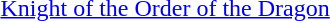<table>
<tr>
<td rowspan=2 style="width:60px; vertical-align:top;"></td>
<td><a href='#'>Knight of the Order of the Dragon</a></td>
</tr>
<tr>
<td></td>
</tr>
</table>
